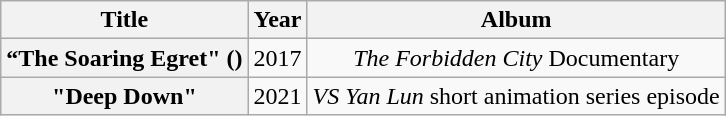<table class="wikitable plainrowheaders" style="text-align:center;">
<tr>
<th rowspan="1">Title</th>
<th rowspan="1">Year</th>
<th rowspan="1">Album</th>
</tr>
<tr>
<th scope="row">“The Soaring Egret" ()</th>
<td>2017</td>
<td><em>The Forbidden City</em> Documentary</td>
</tr>
<tr>
<th scope="row">"Deep Down"</th>
<td>2021</td>
<td><em>VS Yan Lun</em> short animation series episode</td>
</tr>
</table>
